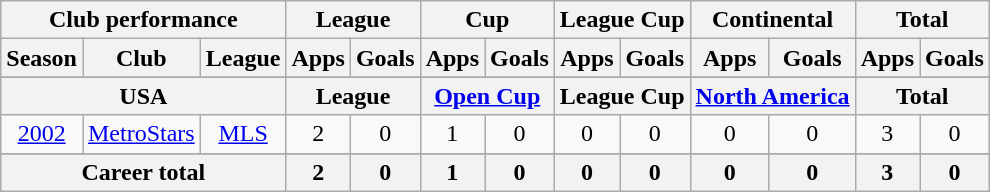<table class="wikitable" style="text-align:center">
<tr>
<th colspan=3>Club performance</th>
<th colspan=2>League</th>
<th colspan=2>Cup</th>
<th colspan=2>League Cup</th>
<th colspan=2>Continental</th>
<th colspan=2>Total</th>
</tr>
<tr>
<th>Season</th>
<th>Club</th>
<th>League</th>
<th>Apps</th>
<th>Goals</th>
<th>Apps</th>
<th>Goals</th>
<th>Apps</th>
<th>Goals</th>
<th>Apps</th>
<th>Goals</th>
<th>Apps</th>
<th>Goals</th>
</tr>
<tr>
</tr>
<tr>
<th colspan=3>USA</th>
<th colspan=2>League</th>
<th colspan=2><a href='#'>Open Cup</a></th>
<th colspan=2>League Cup</th>
<th colspan=2><a href='#'>North America</a></th>
<th colspan=2>Total</th>
</tr>
<tr>
<td><a href='#'>2002</a></td>
<td><a href='#'>MetroStars</a></td>
<td><a href='#'>MLS</a></td>
<td>2</td>
<td>0</td>
<td>1</td>
<td>0</td>
<td>0</td>
<td>0</td>
<td>0</td>
<td>0</td>
<td>3</td>
<td>0</td>
</tr>
<tr>
</tr>
<tr>
<th colspan=3>Career total</th>
<th>2</th>
<th>0</th>
<th>1</th>
<th>0</th>
<th>0</th>
<th>0</th>
<th>0</th>
<th>0</th>
<th>3</th>
<th>0</th>
</tr>
</table>
